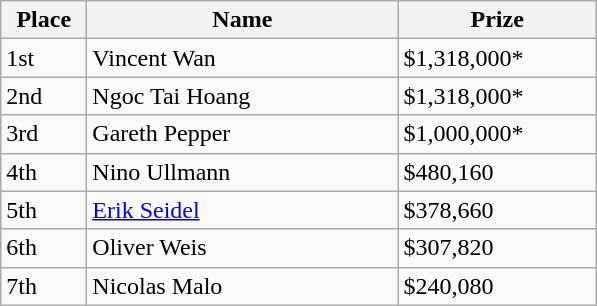<table class="wikitable">
<tr>
<th width="50">Place</th>
<th width="200">Name</th>
<th width="125">Prize</th>
</tr>
<tr>
<td>1st</td>
<td> Vincent Wan</td>
<td>$1,318,000*</td>
</tr>
<tr>
<td>2nd</td>
<td> Ngoc Tai Hoang</td>
<td>$1,318,000*</td>
</tr>
<tr>
<td>3rd</td>
<td> Gareth Pepper</td>
<td>$1,000,000*</td>
</tr>
<tr>
<td>4th</td>
<td> Nino Ullmann</td>
<td>$480,160</td>
</tr>
<tr>
<td>5th</td>
<td> <a href='#'>Erik Seidel</a></td>
<td>$378,660</td>
</tr>
<tr>
<td>6th</td>
<td> Oliver Weis</td>
<td>$307,820</td>
</tr>
<tr>
<td>7th</td>
<td> Nicolas Malo</td>
<td>$240,080</td>
</tr>
</table>
